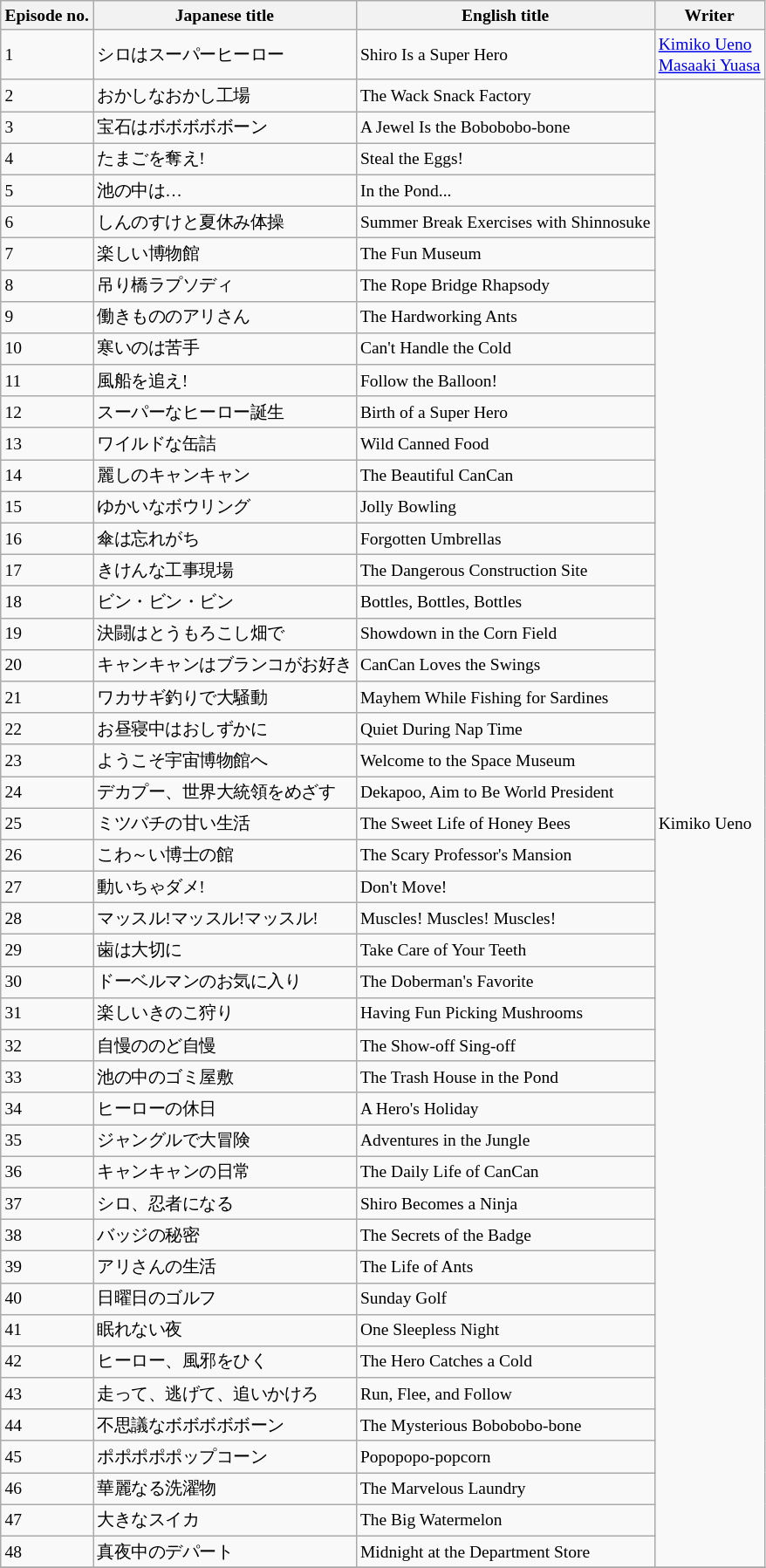<table class="wikitable" style="font-size:small">
<tr>
<th>Episode no.</th>
<th>Japanese title</th>
<th>English title</th>
<th>Writer</th>
</tr>
<tr>
<td>1</td>
<td>シロはスーパーヒーロー</td>
<td>Shiro Is a Super Hero</td>
<td><a href='#'>Kimiko Ueno</a><br><a href='#'>Masaaki Yuasa</a></td>
</tr>
<tr>
<td>2</td>
<td>おかしなおかし工場</td>
<td>The Wack Snack Factory</td>
<td rowspan="47">Kimiko Ueno</td>
</tr>
<tr>
<td>3</td>
<td>宝石はボボボボボーン</td>
<td>A Jewel Is the Bobobobo-bone</td>
</tr>
<tr>
<td>4</td>
<td>たまごを奪え!</td>
<td>Steal the Eggs!</td>
</tr>
<tr>
<td>5</td>
<td>池の中は…</td>
<td>In the Pond...</td>
</tr>
<tr>
<td>6</td>
<td>しんのすけと夏休み体操</td>
<td>Summer Break Exercises with Shinnosuke</td>
</tr>
<tr>
<td>7</td>
<td>楽しい博物館</td>
<td>The Fun Museum</td>
</tr>
<tr>
<td>8</td>
<td>吊り橋ラプソディ</td>
<td>The Rope Bridge Rhapsody</td>
</tr>
<tr>
<td>9</td>
<td>働きもののアリさん</td>
<td>The Hardworking Ants</td>
</tr>
<tr>
<td>10</td>
<td>寒いのは苦手</td>
<td>Can't Handle the Cold</td>
</tr>
<tr>
<td>11</td>
<td>風船を追え!</td>
<td>Follow the Balloon!</td>
</tr>
<tr>
<td>12</td>
<td>スーパーなヒーロー誕生</td>
<td>Birth of a Super Hero</td>
</tr>
<tr>
<td>13</td>
<td>ワイルドな缶詰</td>
<td>Wild Canned Food</td>
</tr>
<tr>
<td>14</td>
<td>麗しのキャンキャン</td>
<td>The Beautiful CanCan</td>
</tr>
<tr>
<td>15</td>
<td>ゆかいなボウリング</td>
<td>Jolly Bowling</td>
</tr>
<tr>
<td>16</td>
<td>傘は忘れがち</td>
<td>Forgotten Umbrellas</td>
</tr>
<tr>
<td>17</td>
<td>きけんな工事現場</td>
<td>The Dangerous Construction Site</td>
</tr>
<tr>
<td>18</td>
<td>ビン・ビン・ビン</td>
<td>Bottles, Bottles, Bottles</td>
</tr>
<tr>
<td>19</td>
<td>決闘はとうもろこし畑で</td>
<td>Showdown in the Corn Field</td>
</tr>
<tr>
<td>20</td>
<td>キャンキャンはブランコがお好き</td>
<td>CanCan Loves the Swings</td>
</tr>
<tr>
<td>21</td>
<td>ワカサギ釣りで大騒動</td>
<td>Mayhem While Fishing for Sardines</td>
</tr>
<tr>
<td>22</td>
<td>お昼寝中はおしずかに</td>
<td>Quiet During Nap Time</td>
</tr>
<tr>
<td>23</td>
<td>ようこそ宇宙博物館へ</td>
<td>Welcome to the Space Museum</td>
</tr>
<tr>
<td>24</td>
<td>デカプー、世界大統領をめざす</td>
<td>Dekapoo, Aim to Be World President</td>
</tr>
<tr>
<td>25</td>
<td>ミツバチの甘い生活</td>
<td>The Sweet Life of Honey Bees</td>
</tr>
<tr>
<td>26</td>
<td>こわ～い博士の館</td>
<td>The Scary Professor's Mansion</td>
</tr>
<tr>
<td>27</td>
<td>動いちゃダメ!</td>
<td>Don't Move!</td>
</tr>
<tr>
<td>28</td>
<td>マッスル!マッスル!マッスル!</td>
<td>Muscles! Muscles! Muscles!</td>
</tr>
<tr>
<td>29</td>
<td>歯は大切に</td>
<td>Take Care of Your Teeth</td>
</tr>
<tr>
<td>30</td>
<td>ドーベルマンのお気に入り</td>
<td>The Doberman's Favorite</td>
</tr>
<tr>
<td>31</td>
<td>楽しいきのこ狩り</td>
<td>Having Fun Picking Mushrooms</td>
</tr>
<tr>
<td>32</td>
<td>自慢ののど自慢</td>
<td>The Show-off Sing-off</td>
</tr>
<tr>
<td>33</td>
<td>池の中のゴミ屋敷</td>
<td>The Trash House in the Pond</td>
</tr>
<tr>
<td>34</td>
<td>ヒーローの休日</td>
<td>A Hero's Holiday</td>
</tr>
<tr>
<td>35</td>
<td>ジャングルで大冒険</td>
<td>Adventures in the Jungle</td>
</tr>
<tr>
<td>36</td>
<td>キャンキャンの日常</td>
<td>The Daily Life of CanCan</td>
</tr>
<tr>
<td>37</td>
<td>シロ、忍者になる</td>
<td>Shiro Becomes a Ninja</td>
</tr>
<tr>
<td>38</td>
<td>バッジの秘密</td>
<td>The Secrets of the Badge</td>
</tr>
<tr>
<td>39</td>
<td>アリさんの生活</td>
<td>The Life of Ants</td>
</tr>
<tr>
<td>40</td>
<td>日曜日のゴルフ</td>
<td>Sunday Golf</td>
</tr>
<tr>
<td>41</td>
<td>眠れない夜</td>
<td>One Sleepless Night</td>
</tr>
<tr>
<td>42</td>
<td>ヒーロー、風邪をひく</td>
<td>The Hero Catches a Cold</td>
</tr>
<tr>
<td>43</td>
<td>走って、逃げて、追いかけろ</td>
<td>Run, Flee, and Follow</td>
</tr>
<tr>
<td>44</td>
<td>不思議なボボボボボーン</td>
<td>The Mysterious Bobobobo-bone</td>
</tr>
<tr>
<td>45</td>
<td>ポポポポポップコーン</td>
<td>Popopopo-popcorn</td>
</tr>
<tr>
<td>46</td>
<td>華麗なる洗濯物</td>
<td>The Marvelous Laundry</td>
</tr>
<tr>
<td>47</td>
<td>大きなスイカ</td>
<td>The Big Watermelon</td>
</tr>
<tr>
<td>48</td>
<td>真夜中のデパート</td>
<td>Midnight at the Department Store</td>
</tr>
<tr>
</tr>
</table>
